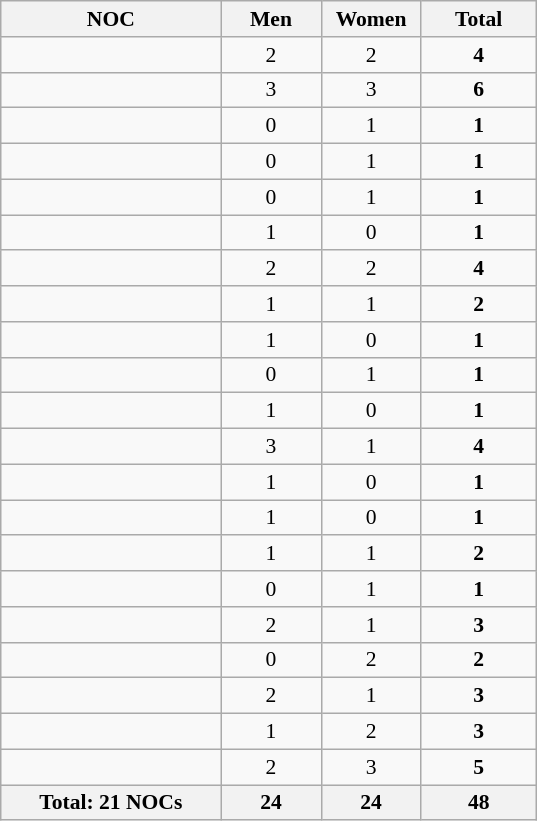<table class="wikitable sortable" style="text-align:center; font-size:90%">
<tr>
<th width=140 align="left">NOC</th>
<th width=60>Men</th>
<th width=60>Women</th>
<th width=70>Total</th>
</tr>
<tr>
<td align=left></td>
<td>2</td>
<td>2</td>
<td><strong>4</strong></td>
</tr>
<tr>
<td align=left></td>
<td>3</td>
<td>3</td>
<td><strong>6</strong></td>
</tr>
<tr>
<td align=left></td>
<td>0</td>
<td>1</td>
<td><strong>1</strong></td>
</tr>
<tr>
<td align=left></td>
<td>0</td>
<td>1</td>
<td><strong>1</strong></td>
</tr>
<tr>
<td align=left></td>
<td>0</td>
<td>1</td>
<td><strong>1</strong></td>
</tr>
<tr>
<td align=left></td>
<td>1</td>
<td>0</td>
<td><strong>1</strong></td>
</tr>
<tr>
<td align=left></td>
<td>2</td>
<td>2</td>
<td><strong>4</strong></td>
</tr>
<tr>
<td align=left></td>
<td>1</td>
<td>1</td>
<td><strong>2</strong></td>
</tr>
<tr>
<td align=left></td>
<td>1</td>
<td>0</td>
<td><strong>1</strong></td>
</tr>
<tr>
<td align=left></td>
<td>0</td>
<td>1</td>
<td><strong>1</strong></td>
</tr>
<tr>
<td align=left></td>
<td>1</td>
<td>0</td>
<td><strong>1</strong></td>
</tr>
<tr>
<td align=left></td>
<td>3</td>
<td>1</td>
<td><strong>4</strong></td>
</tr>
<tr>
<td align=left></td>
<td>1</td>
<td>0</td>
<td><strong>1</strong></td>
</tr>
<tr>
<td align=left></td>
<td>1</td>
<td>0</td>
<td><strong>1</strong></td>
</tr>
<tr>
<td align=left></td>
<td>1</td>
<td>1</td>
<td><strong>2</strong></td>
</tr>
<tr>
<td align=left></td>
<td>0</td>
<td>1</td>
<td><strong>1</strong></td>
</tr>
<tr>
<td align=left></td>
<td>2</td>
<td>1</td>
<td><strong>3</strong></td>
</tr>
<tr>
<td align=left></td>
<td>0</td>
<td>2</td>
<td><strong>2</strong></td>
</tr>
<tr>
<td align=left></td>
<td>2</td>
<td>1</td>
<td><strong>3</strong></td>
</tr>
<tr>
<td align=left></td>
<td>1</td>
<td>2</td>
<td><strong>3</strong></td>
</tr>
<tr>
<td align=left></td>
<td>2</td>
<td>3</td>
<td><strong>5</strong></td>
</tr>
<tr>
<th>Total: 21 NOCs</th>
<th>24</th>
<th>24</th>
<th>48</th>
</tr>
</table>
